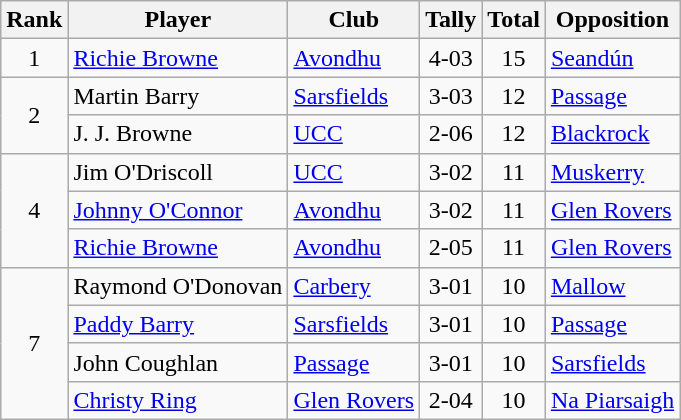<table class="wikitable">
<tr>
<th>Rank</th>
<th>Player</th>
<th>Club</th>
<th>Tally</th>
<th>Total</th>
<th>Opposition</th>
</tr>
<tr>
<td rowspan="1" style="text-align:center;">1</td>
<td><a href='#'>Richie Browne</a></td>
<td><a href='#'>Avondhu</a></td>
<td align=center>4-03</td>
<td align=center>15</td>
<td><a href='#'>Seandún</a></td>
</tr>
<tr>
<td rowspan="2" style="text-align:center;">2</td>
<td>Martin Barry</td>
<td><a href='#'>Sarsfields</a></td>
<td align=center>3-03</td>
<td align=center>12</td>
<td><a href='#'>Passage</a></td>
</tr>
<tr>
<td>J. J. Browne</td>
<td><a href='#'>UCC</a></td>
<td align=center>2-06</td>
<td align=center>12</td>
<td><a href='#'>Blackrock</a></td>
</tr>
<tr>
<td rowspan="3" style="text-align:center;">4</td>
<td>Jim O'Driscoll</td>
<td><a href='#'>UCC</a></td>
<td align=center>3-02</td>
<td align=center>11</td>
<td><a href='#'>Muskerry</a></td>
</tr>
<tr>
<td><a href='#'>Johnny O'Connor</a></td>
<td><a href='#'>Avondhu</a></td>
<td align=center>3-02</td>
<td align=center>11</td>
<td><a href='#'>Glen Rovers</a></td>
</tr>
<tr>
<td><a href='#'>Richie Browne</a></td>
<td><a href='#'>Avondhu</a></td>
<td align=center>2-05</td>
<td align=center>11</td>
<td><a href='#'>Glen Rovers</a></td>
</tr>
<tr>
<td rowspan="4" style="text-align:center;">7</td>
<td>Raymond O'Donovan</td>
<td><a href='#'>Carbery</a></td>
<td align=center>3-01</td>
<td align=center>10</td>
<td><a href='#'>Mallow</a></td>
</tr>
<tr>
<td><a href='#'>Paddy Barry</a></td>
<td><a href='#'>Sarsfields</a></td>
<td align=center>3-01</td>
<td align=center>10</td>
<td><a href='#'>Passage</a></td>
</tr>
<tr>
<td>John Coughlan</td>
<td><a href='#'>Passage</a></td>
<td align=center>3-01</td>
<td align=center>10</td>
<td><a href='#'>Sarsfields</a></td>
</tr>
<tr>
<td><a href='#'>Christy Ring</a></td>
<td><a href='#'>Glen Rovers</a></td>
<td align=center>2-04</td>
<td align=center>10</td>
<td><a href='#'>Na Piarsaigh</a></td>
</tr>
</table>
